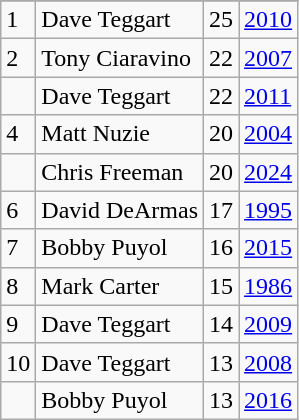<table class="wikitable">
<tr>
</tr>
<tr>
<td>1</td>
<td>Dave Teggart</td>
<td>25</td>
<td><a href='#'>2010</a></td>
</tr>
<tr>
<td>2</td>
<td>Tony Ciaravino</td>
<td>22</td>
<td><a href='#'>2007</a></td>
</tr>
<tr>
<td></td>
<td>Dave Teggart</td>
<td>22</td>
<td><a href='#'>2011</a></td>
</tr>
<tr>
<td>4</td>
<td>Matt Nuzie</td>
<td>20</td>
<td><a href='#'>2004</a></td>
</tr>
<tr>
<td></td>
<td>Chris Freeman</td>
<td>20</td>
<td><a href='#'>2024</a></td>
</tr>
<tr>
<td>6</td>
<td>David DeArmas</td>
<td>17</td>
<td><a href='#'>1995</a></td>
</tr>
<tr>
<td>7</td>
<td>Bobby Puyol</td>
<td>16</td>
<td><a href='#'>2015</a></td>
</tr>
<tr>
<td>8</td>
<td>Mark Carter</td>
<td>15</td>
<td><a href='#'>1986</a></td>
</tr>
<tr>
<td>9</td>
<td>Dave Teggart</td>
<td>14</td>
<td><a href='#'>2009</a></td>
</tr>
<tr>
<td>10</td>
<td>Dave Teggart</td>
<td>13</td>
<td><a href='#'>2008</a></td>
</tr>
<tr>
<td></td>
<td>Bobby Puyol</td>
<td>13</td>
<td><a href='#'>2016</a></td>
</tr>
</table>
